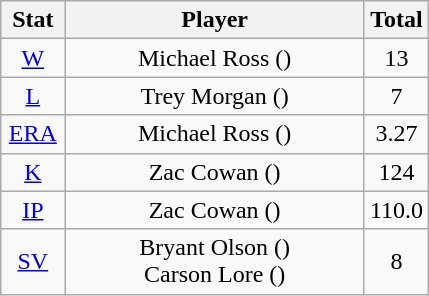<table class="wikitable" style="text-align:center;">
<tr>
<th style="width:15%;">Stat</th>
<th>Player</th>
<th style="width:15%;">Total</th>
</tr>
<tr>
<td><a href='#'>W</a></td>
<td>Michael Ross ()</td>
<td>13</td>
</tr>
<tr>
<td><a href='#'>L</a></td>
<td>Trey Morgan ()</td>
<td>7</td>
</tr>
<tr>
<td><a href='#'>ERA</a></td>
<td>Michael Ross ()</td>
<td>3.27</td>
</tr>
<tr>
<td><a href='#'>K</a></td>
<td>Zac Cowan ()</td>
<td>124</td>
</tr>
<tr>
<td><a href='#'>IP</a></td>
<td>Zac Cowan ()</td>
<td>110.0</td>
</tr>
<tr>
<td><a href='#'>SV</a></td>
<td>Bryant Olson ()<br>Carson Lore ()</td>
<td>8</td>
</tr>
</table>
